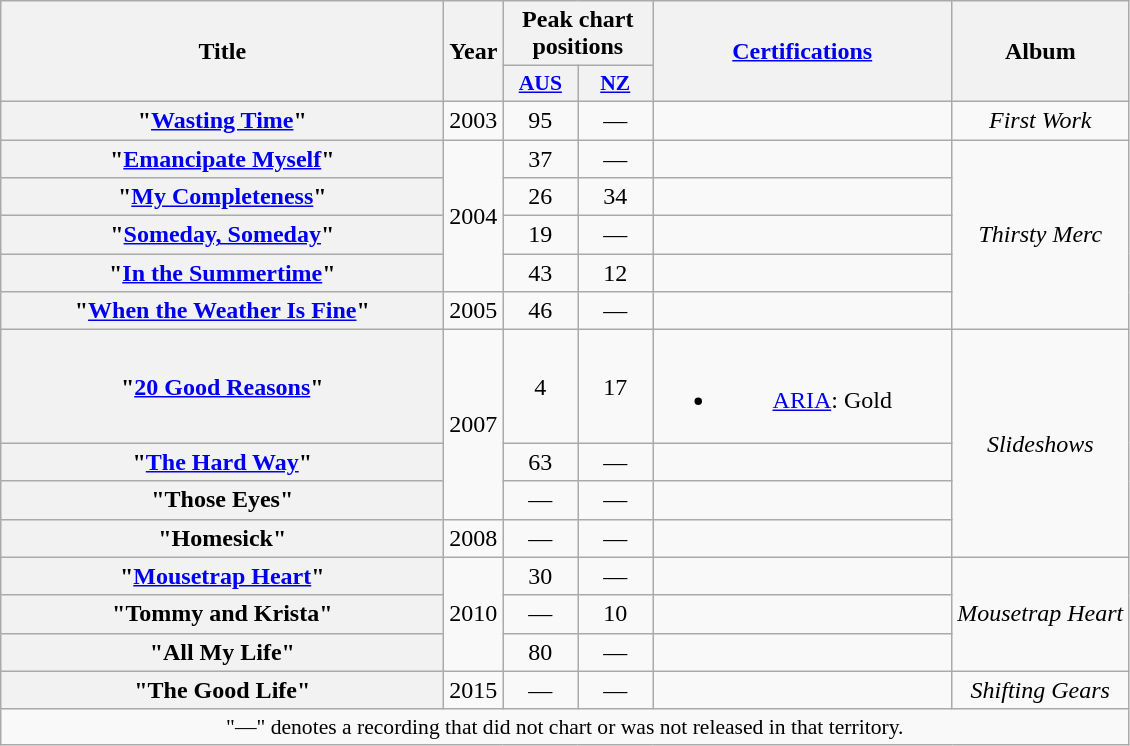<table class="wikitable plainrowheaders" style="text-align:center;" border="1">
<tr>
<th scope="col" rowspan="2" style="width:18em;">Title</th>
<th scope="col" rowspan="2">Year</th>
<th scope="col" colspan="2">Peak chart positions</th>
<th scope="col" rowspan="2" style="width:12em;"><a href='#'>Certifications</a></th>
<th scope="col" rowspan="2">Album</th>
</tr>
<tr>
<th scope="col" style="width:3em;font-size:90%;"><a href='#'>AUS</a><br></th>
<th scope="col" style="width:3em;font-size:90%;"><a href='#'>NZ</a><br></th>
</tr>
<tr>
<th scope="row">"<a href='#'>Wasting Time</a>"</th>
<td>2003</td>
<td>95</td>
<td>—</td>
<td></td>
<td><em>First Work</em></td>
</tr>
<tr>
<th scope="row">"<a href='#'>Emancipate Myself</a>"</th>
<td rowspan="4">2004</td>
<td>37</td>
<td>—</td>
<td></td>
<td rowspan="5"><em>Thirsty Merc</em></td>
</tr>
<tr>
<th scope="row">"<a href='#'>My Completeness</a>"</th>
<td>26</td>
<td>34</td>
<td></td>
</tr>
<tr>
<th scope="row">"<a href='#'>Someday, Someday</a>"</th>
<td>19</td>
<td>—</td>
<td></td>
</tr>
<tr>
<th scope="row">"<a href='#'>In the Summertime</a>"</th>
<td>43</td>
<td>12</td>
<td></td>
</tr>
<tr>
<th scope="row">"<a href='#'>When the Weather Is Fine</a>"</th>
<td>2005</td>
<td>46</td>
<td>—</td>
<td></td>
</tr>
<tr>
<th scope="row">"<a href='#'>20 Good Reasons</a>"</th>
<td rowspan="3">2007</td>
<td>4</td>
<td>17</td>
<td><br><ul><li><a href='#'>ARIA</a>: Gold</li></ul></td>
<td rowspan="4"><em>Slideshows</em></td>
</tr>
<tr>
<th scope="row">"<a href='#'>The Hard Way</a>"</th>
<td>63</td>
<td>—</td>
<td></td>
</tr>
<tr>
<th scope="row">"Those Eyes"</th>
<td>—</td>
<td>—</td>
<td></td>
</tr>
<tr>
<th scope="row">"Homesick"</th>
<td>2008</td>
<td>—</td>
<td>—</td>
<td></td>
</tr>
<tr>
<th scope="row">"<a href='#'>Mousetrap Heart</a>"</th>
<td rowspan="3">2010</td>
<td>30</td>
<td>—</td>
<td></td>
<td rowspan="3"><em>Mousetrap Heart</em></td>
</tr>
<tr>
<th scope="row">"Tommy and Krista"</th>
<td>—</td>
<td>10</td>
<td></td>
</tr>
<tr>
<th scope="row">"All My Life"</th>
<td>80</td>
<td>—</td>
<td></td>
</tr>
<tr>
<th scope="row">"The Good Life"</th>
<td>2015</td>
<td>—</td>
<td>—</td>
<td></td>
<td><em>Shifting Gears</em></td>
</tr>
<tr>
<td colspan="8" style="font-size:90%">"—" denotes a recording that did not chart or was not released in that territory.</td>
</tr>
</table>
